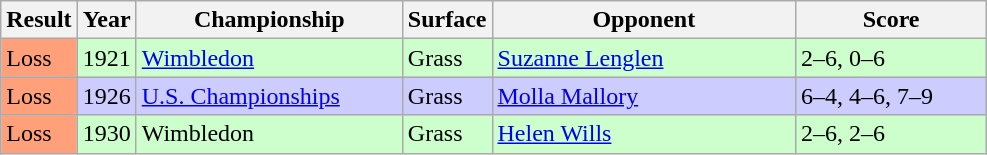<table class="sortable wikitable">
<tr>
<th style="width:40px">Result</th>
<th style="width:30px">Year</th>
<th style="width:170px">Championship</th>
<th style="width:50px">Surface</th>
<th style="width:195px">Opponent</th>
<th style="width:120px" class="unsortable">Score</th>
</tr>
<tr style="background:#cfc;">
<td style="background:#ffa07a;">Loss</td>
<td>1921</td>
<td><a href='#'>Wimbledon</a></td>
<td>Grass</td>
<td> <a href='#'>Suzanne Lenglen</a></td>
<td>2–6, 0–6</td>
</tr>
<tr style="background:#ccf;">
<td style="background:#ffa07a;">Loss</td>
<td>1926</td>
<td><a href='#'>U.S. Championships</a></td>
<td>Grass</td>
<td> <a href='#'>Molla Mallory</a></td>
<td>6–4, 4–6, 7–9</td>
</tr>
<tr style="background:#cfc;">
<td style="background:#ffa07a;">Loss</td>
<td>1930</td>
<td>Wimbledon</td>
<td>Grass</td>
<td> <a href='#'>Helen Wills</a></td>
<td>2–6, 2–6</td>
</tr>
</table>
